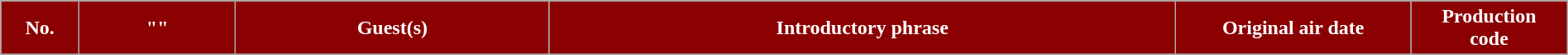<table class="wikitable plainrowheaders" style="width:100%; margin:auto;">
<tr>
<th style="background:darkRed; color:#fff; width:5%;"><abbr>No.</abbr></th>
<th style="background:darkRed; color:#fff; width:10%;">"<a href='#'></a>"</th>
<th style="background:darkRed; color:#fff; width:20%;">Guest(s)</th>
<th style="background:darkRed; color:#fff; width:40%;">Introductory phrase</th>
<th style="background:darkRed; color:#fff; width:15%;">Original air date</th>
<th style="background:darkRed; color:#fff; width:10%;">Production <br> code</th>
</tr>
<tr>
</tr>
</table>
